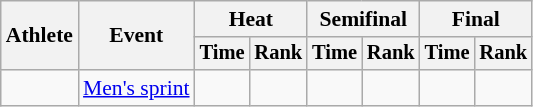<table class="wikitable" style="font-size: 90%; text-align:center">
<tr>
<th rowspan=2>Athlete</th>
<th rowspan=2>Event</th>
<th colspan=2>Heat</th>
<th colspan=2>Semifinal</th>
<th colspan=2>Final</th>
</tr>
<tr style="font-size:95%">
<th>Time</th>
<th>Rank</th>
<th>Time</th>
<th>Rank</th>
<th>Time</th>
<th>Rank</th>
</tr>
<tr>
<td align=left></td>
<td align=left><a href='#'>Men's sprint</a></td>
<td></td>
<td></td>
<td></td>
<td></td>
<td></td>
<td></td>
</tr>
</table>
